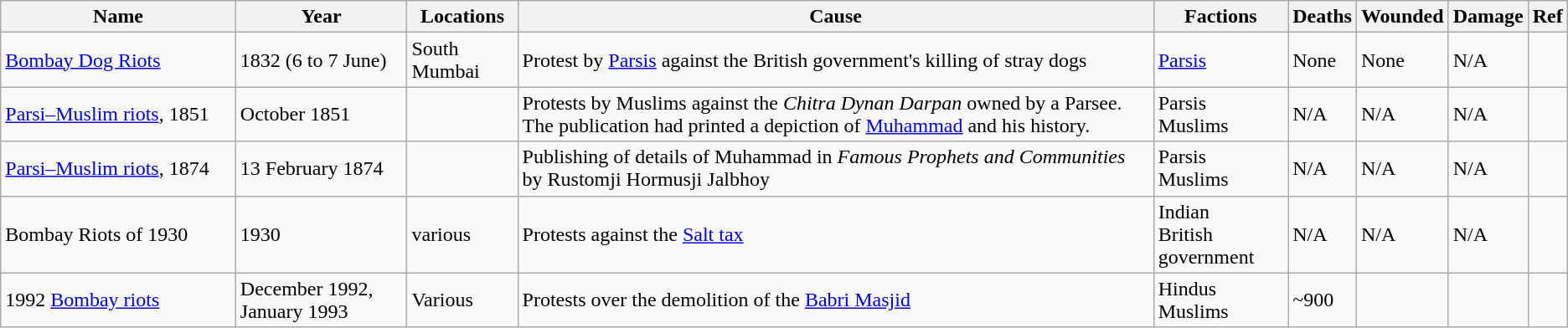<table class="wikitable">
<tr>
<th width="15%">Name</th>
<th>Year</th>
<th>Locations</th>
<th>Cause</th>
<th>Factions</th>
<th>Deaths</th>
<th>Wounded</th>
<th>Damage</th>
<th>Ref</th>
</tr>
<tr>
<td><a href='#'>Bombay Dog Riots</a></td>
<td>1832 (6 to 7 June)</td>
<td>South Mumbai</td>
<td>Protest by <a href='#'>Parsis</a> against the British government's killing of stray dogs</td>
<td><a href='#'>Parsis</a></td>
<td>None</td>
<td>None</td>
<td>N/A</td>
<td></td>
</tr>
<tr>
<td><a href='#'>Parsi–Muslim riots</a>, 1851</td>
<td>October 1851</td>
<td></td>
<td>Protests by Muslims against the <em>Chitra Dynan Darpan</em> owned by a Parsee. The publication had printed a depiction of <a href='#'>Muhammad</a> and his history.</td>
<td>Parsis <br>Muslims</td>
<td>N/A</td>
<td>N/A</td>
<td>N/A</td>
<td></td>
</tr>
<tr>
<td><a href='#'>Parsi–Muslim riots</a>, 1874</td>
<td>13 February 1874</td>
<td></td>
<td>Publishing of details of Muhammad in <em>Famous Prophets and Communities</em> by Rustomji Hormusji Jalbhoy</td>
<td>Parsis <br> Muslims</td>
<td>N/A</td>
<td>N/A</td>
<td>N/A</td>
<td></td>
</tr>
<tr>
<td>Bombay Riots of 1930</td>
<td>1930</td>
<td>various</td>
<td>Protests against the <a href='#'>Salt tax</a></td>
<td>Indian <br> British government</td>
<td>N/A</td>
<td>N/A</td>
<td>N/A</td>
<td></td>
</tr>
<tr>
<td>1992 <a href='#'>Bombay riots</a></td>
<td>December 1992, January 1993</td>
<td>Various</td>
<td>Protests over the demolition of the <a href='#'>Babri Masjid</a></td>
<td>Hindus<br> Muslims</td>
<td>~900</td>
<td></td>
<td></td>
<td></td>
</tr>
</table>
